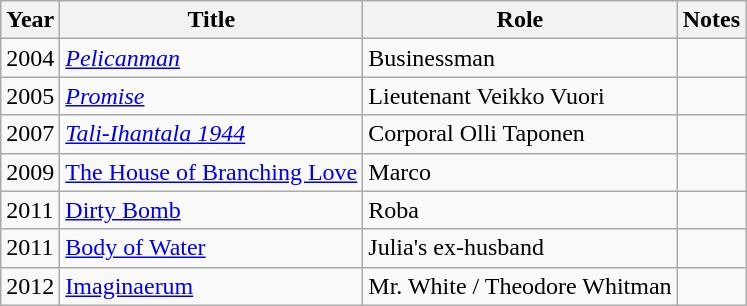<table class="wikitable sortable">
<tr>
<th>Year</th>
<th>Title</th>
<th>Role</th>
<th class="unsortable">Notes</th>
</tr>
<tr>
<td>2004</td>
<td><em><a href='#'>Pelicanman</a></em></td>
<td>Businessman</td>
<td></td>
</tr>
<tr>
<td>2005</td>
<td><em><a href='#'>Promise</a></em></td>
<td>Lieutenant Veikko Vuori</td>
<td></td>
</tr>
<tr>
<td>2007</td>
<td><em><a href='#'>Tali-Ihantala 1944</a></td>
<td>Corporal Olli Taponen</td>
<td></td>
</tr>
<tr>
<td>2009</td>
<td></em><a href='#'>The House of Branching Love</a><em></td>
<td>Marco</td>
<td></td>
</tr>
<tr>
<td>2011</td>
<td></em><a href='#'>Dirty Bomb</a><em></td>
<td>Roba</td>
<td></td>
</tr>
<tr>
<td>2011</td>
<td></em><a href='#'>Body of Water</a><em></td>
<td>Julia's ex-husband</td>
<td></td>
</tr>
<tr>
<td>2012</td>
<td></em><a href='#'>Imaginaerum</a><em></td>
<td>Mr. White / Theodore Whitman</td>
<td></td>
</tr>
</table>
